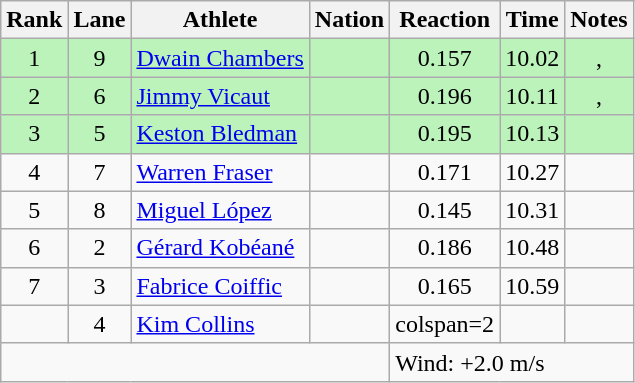<table class="wikitable sortable" style="text-align:center">
<tr>
<th>Rank</th>
<th>Lane</th>
<th>Athlete</th>
<th>Nation</th>
<th>Reaction</th>
<th>Time</th>
<th>Notes</th>
</tr>
<tr style="background:#bbf3bb;">
<td>1</td>
<td>9</td>
<td align=left><a href='#'>Dwain Chambers</a></td>
<td align=left></td>
<td>0.157</td>
<td>10.02</td>
<td>, </td>
</tr>
<tr style="background:#bbf3bb;">
<td>2</td>
<td>6</td>
<td align=left><a href='#'>Jimmy Vicaut</a></td>
<td align=left></td>
<td>0.196</td>
<td>10.11</td>
<td>, </td>
</tr>
<tr style="background:#bbf3bb;">
<td>3</td>
<td>5</td>
<td align=left><a href='#'>Keston Bledman</a></td>
<td align=left></td>
<td>0.195</td>
<td>10.13</td>
<td></td>
</tr>
<tr>
<td>4</td>
<td>7</td>
<td align=left><a href='#'>Warren Fraser</a></td>
<td align=left></td>
<td>0.171</td>
<td>10.27</td>
<td></td>
</tr>
<tr>
<td>5</td>
<td>8</td>
<td align=left><a href='#'>Miguel López</a></td>
<td align=left></td>
<td>0.145</td>
<td>10.31</td>
<td></td>
</tr>
<tr>
<td>6</td>
<td>2</td>
<td align=left><a href='#'>Gérard Kobéané</a></td>
<td align=left></td>
<td>0.186</td>
<td>10.48</td>
<td></td>
</tr>
<tr>
<td>7</td>
<td>3</td>
<td align=left><a href='#'>Fabrice Coiffic</a></td>
<td align=left></td>
<td>0.165</td>
<td>10.59</td>
<td></td>
</tr>
<tr>
<td></td>
<td>4</td>
<td align=left><a href='#'>Kim Collins</a></td>
<td align=left></td>
<td>colspan=2 </td>
<td></td>
</tr>
<tr class="sortbottom">
<td colspan=4></td>
<td colspan="4" style="text-align:left;">Wind: +2.0 m/s</td>
</tr>
</table>
